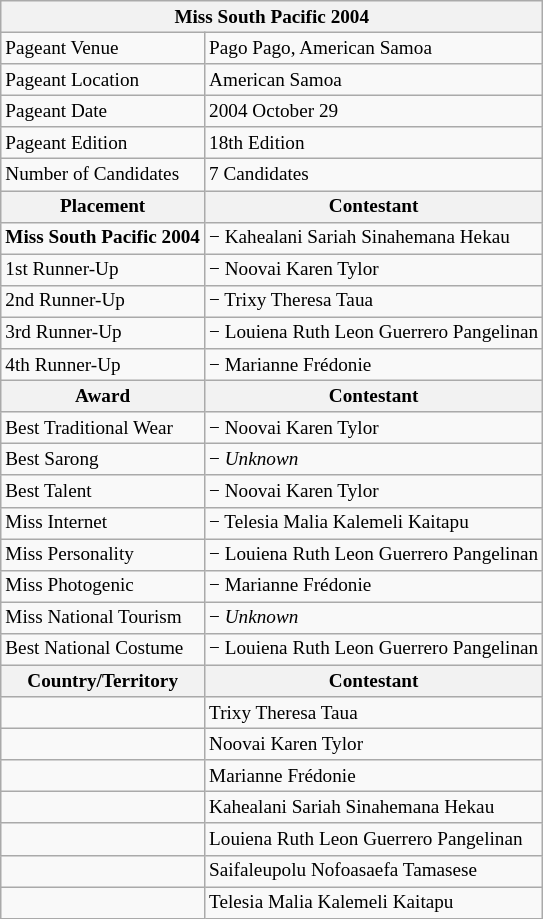<table class="wikitable sortable" style="font-size: 80%;">
<tr>
<th colspan="2"><strong>Miss South Pacific 2004</strong></th>
</tr>
<tr>
<td>Pageant Venue</td>
<td>Pago Pago, American Samoa</td>
</tr>
<tr>
<td>Pageant Location</td>
<td>American Samoa</td>
</tr>
<tr>
<td>Pageant Date</td>
<td>2004 October 29</td>
</tr>
<tr>
<td>Pageant Edition</td>
<td>18th Edition</td>
</tr>
<tr>
<td>Number of Candidates</td>
<td>7 Candidates</td>
</tr>
<tr>
<th>Placement</th>
<th>Contestant</th>
</tr>
<tr>
<td><strong>Miss South Pacific 2004</strong></td>
<td> − Kahealani Sariah Sinahemana Hekau</td>
</tr>
<tr>
<td>1st Runner-Up</td>
<td> − Noovai Karen Tylor</td>
</tr>
<tr>
<td>2nd Runner-Up</td>
<td> − Trixy Theresa Taua</td>
</tr>
<tr>
<td>3rd Runner-Up</td>
<td> − Louiena Ruth Leon Guerrero Pangelinan</td>
</tr>
<tr>
<td>4th Runner-Up</td>
<td> − Marianne Frédonie</td>
</tr>
<tr>
<th>Award</th>
<th>Contestant</th>
</tr>
<tr>
<td>Best Traditional Wear</td>
<td> − Noovai Karen Tylor</td>
</tr>
<tr>
<td>Best Sarong</td>
<td> − <em>Unknown</em></td>
</tr>
<tr>
<td>Best Talent</td>
<td> − Noovai Karen Tylor</td>
</tr>
<tr>
<td>Miss Internet</td>
<td> − Telesia Malia Kalemeli Kaitapu</td>
</tr>
<tr>
<td>Miss Personality</td>
<td> − Louiena Ruth Leon Guerrero Pangelinan</td>
</tr>
<tr>
<td>Miss Photogenic</td>
<td> − Marianne Frédonie</td>
</tr>
<tr>
<td>Miss National Tourism</td>
<td> − <em>Unknown</em></td>
</tr>
<tr>
<td>Best National Costume</td>
<td> − Louiena Ruth Leon Guerrero Pangelinan</td>
</tr>
<tr>
<th><strong>Country/Territory</strong></th>
<th>Contestant</th>
</tr>
<tr>
<td></td>
<td>Trixy Theresa Taua</td>
</tr>
<tr>
<td></td>
<td>Noovai Karen Tylor</td>
</tr>
<tr>
<td></td>
<td>Marianne Frédonie</td>
</tr>
<tr>
<td></td>
<td>Kahealani Sariah Sinahemana Hekau</td>
</tr>
<tr>
<td></td>
<td>Louiena Ruth Leon Guerrero Pangelinan</td>
</tr>
<tr>
<td></td>
<td>Saifaleupolu Nofoasaefa Tamasese</td>
</tr>
<tr>
<td></td>
<td>Telesia Malia Kalemeli Kaitapu</td>
</tr>
</table>
